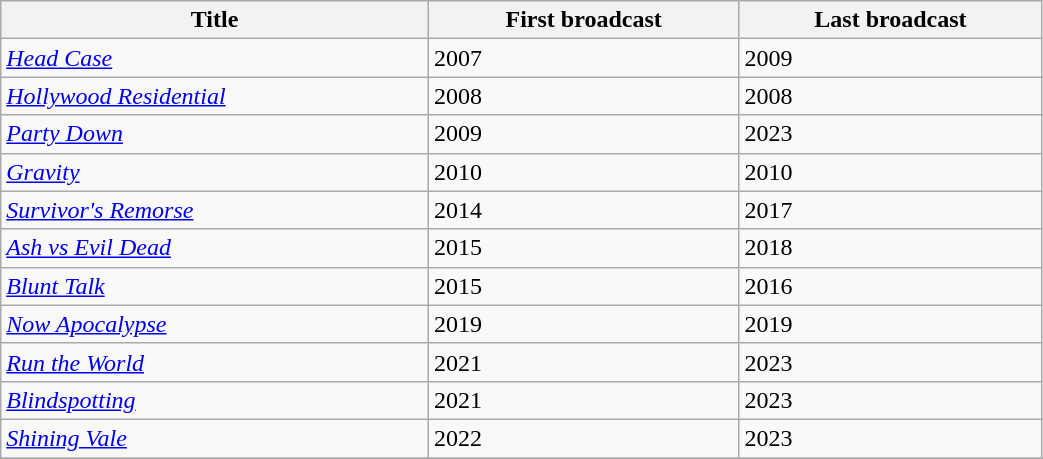<table class="wikitable sortable" style="width:55%">
<tr>
<th>Title</th>
<th>First broadcast</th>
<th>Last broadcast</th>
</tr>
<tr>
<td><em><a href='#'>Head Case</a></em></td>
<td>2007</td>
<td>2009</td>
</tr>
<tr>
<td><em><a href='#'>Hollywood Residential</a></em></td>
<td>2008</td>
<td>2008</td>
</tr>
<tr>
<td><em><a href='#'>Party Down</a></em></td>
<td>2009</td>
<td>2023</td>
</tr>
<tr>
<td><em><a href='#'>Gravity</a></em></td>
<td>2010</td>
<td>2010</td>
</tr>
<tr>
<td><em><a href='#'>Survivor's Remorse</a></em></td>
<td>2014</td>
<td>2017</td>
</tr>
<tr>
<td><em><a href='#'>Ash vs Evil Dead</a></em></td>
<td>2015</td>
<td>2018</td>
</tr>
<tr>
<td><em><a href='#'>Blunt Talk</a></em></td>
<td>2015</td>
<td>2016</td>
</tr>
<tr>
<td><em><a href='#'>Now Apocalypse</a></em></td>
<td>2019</td>
<td>2019</td>
</tr>
<tr>
<td><em><a href='#'>Run the World</a></em></td>
<td>2021</td>
<td>2023</td>
</tr>
<tr>
<td><em><a href='#'>Blindspotting</a></em></td>
<td>2021</td>
<td>2023</td>
</tr>
<tr>
<td><em><a href='#'>Shining Vale</a></em></td>
<td>2022</td>
<td>2023</td>
</tr>
<tr>
</tr>
</table>
